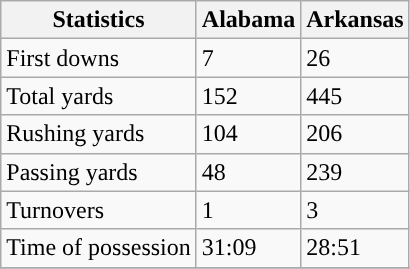<table class="wikitable" style="float: left;">
<tr>
<th>Statistics</th>
<th>Alabama</th>
<th>Arkansas</th>
</tr>
<tr>
<td>First downs</td>
<td>7</td>
<td>26</td>
</tr>
<tr>
<td>Total yards</td>
<td>152</td>
<td>445</td>
</tr>
<tr>
<td>Rushing yards</td>
<td>104</td>
<td>206</td>
</tr>
<tr>
<td>Passing yards</td>
<td>48</td>
<td>239</td>
</tr>
<tr>
<td>Turnovers</td>
<td>1</td>
<td>3</td>
</tr>
<tr>
<td>Time of possession</td>
<td>31:09</td>
<td>28:51</td>
</tr>
<tr>
</tr>
</table>
